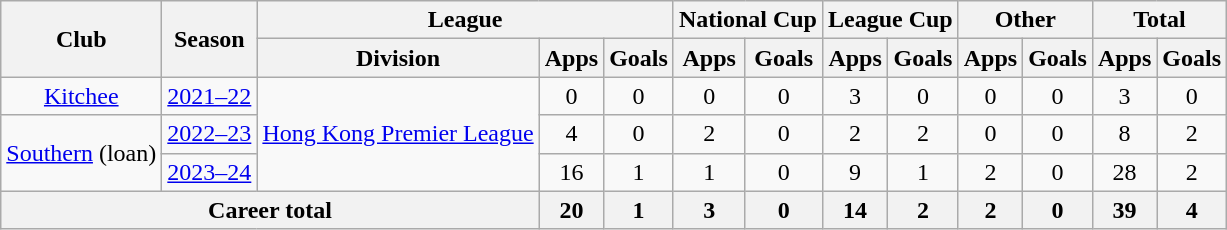<table class="wikitable" style="text-align: center">
<tr>
<th rowspan="2">Club</th>
<th rowspan="2">Season</th>
<th colspan="3">League</th>
<th colspan="2">National Cup</th>
<th colspan="2">League Cup</th>
<th colspan="2">Other</th>
<th colspan="2">Total</th>
</tr>
<tr>
<th>Division</th>
<th>Apps</th>
<th>Goals</th>
<th>Apps</th>
<th>Goals</th>
<th>Apps</th>
<th>Goals</th>
<th>Apps</th>
<th>Goals</th>
<th>Apps</th>
<th>Goals</th>
</tr>
<tr>
<td><a href='#'>Kitchee</a></td>
<td><a href='#'>2021–22</a></td>
<td rowspan=3><a href='#'>Hong Kong Premier League</a></td>
<td>0</td>
<td>0</td>
<td>0</td>
<td>0</td>
<td>3</td>
<td>0</td>
<td>0</td>
<td>0</td>
<td>3</td>
<td>0</td>
</tr>
<tr>
<td rowspan=2><a href='#'>Southern</a> (loan)</td>
<td><a href='#'>2022–23</a></td>
<td>4</td>
<td>0</td>
<td>2</td>
<td>0</td>
<td>2</td>
<td>2</td>
<td>0</td>
<td>0</td>
<td>8</td>
<td>2</td>
</tr>
<tr>
<td><a href='#'>2023–24</a></td>
<td>16</td>
<td>1</td>
<td>1</td>
<td>0</td>
<td>9</td>
<td>1</td>
<td>2</td>
<td>0</td>
<td>28</td>
<td>2</td>
</tr>
<tr>
<th colspan=3>Career total</th>
<th>20</th>
<th>1</th>
<th>3</th>
<th>0</th>
<th>14</th>
<th>2</th>
<th>2</th>
<th>0</th>
<th>39</th>
<th>4</th>
</tr>
</table>
